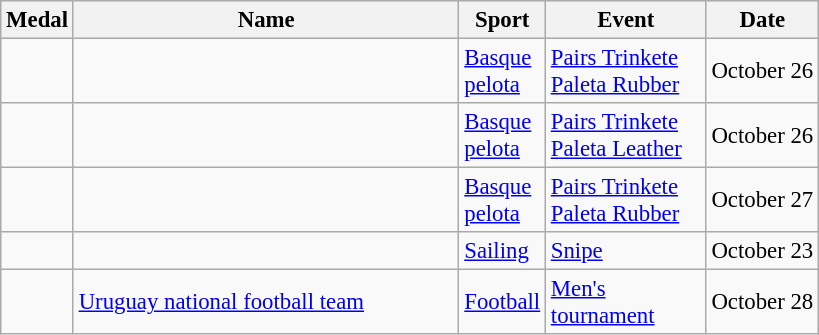<table class="wikitable sortable" border="1" style="font-size:95%">
<tr>
<th>Medal</th>
<th width=250px>Name</th>
<th>Sport</th>
<th width=100px>Event</th>
<th>Date</th>
</tr>
<tr>
<td></td>
<td><br></td>
<td><a href='#'>Basque<br>pelota</a></td>
<td><a href='#'>Pairs Trinkete<br>Paleta Rubber</a></td>
<td>October 26</td>
</tr>
<tr>
<td></td>
<td><br></td>
<td><a href='#'>Basque<br>pelota</a></td>
<td><a href='#'>Pairs Trinkete<br>Paleta Leather</a></td>
<td>October 26</td>
</tr>
<tr>
<td></td>
<td><br></td>
<td><a href='#'>Basque<br>pelota</a></td>
<td><a href='#'>Pairs Trinkete<br>Paleta Rubber</a></td>
<td>October 27</td>
</tr>
<tr>
<td></td>
<td><br></td>
<td><a href='#'>Sailing</a></td>
<td><a href='#'>Snipe</a></td>
<td>October 23</td>
</tr>
<tr>
<td></td>
<td><a href='#'>Uruguay national football team</a></td>
<td><a href='#'>Football</a></td>
<td><a href='#'>Men's tournament</a></td>
<td>October 28</td>
</tr>
</table>
